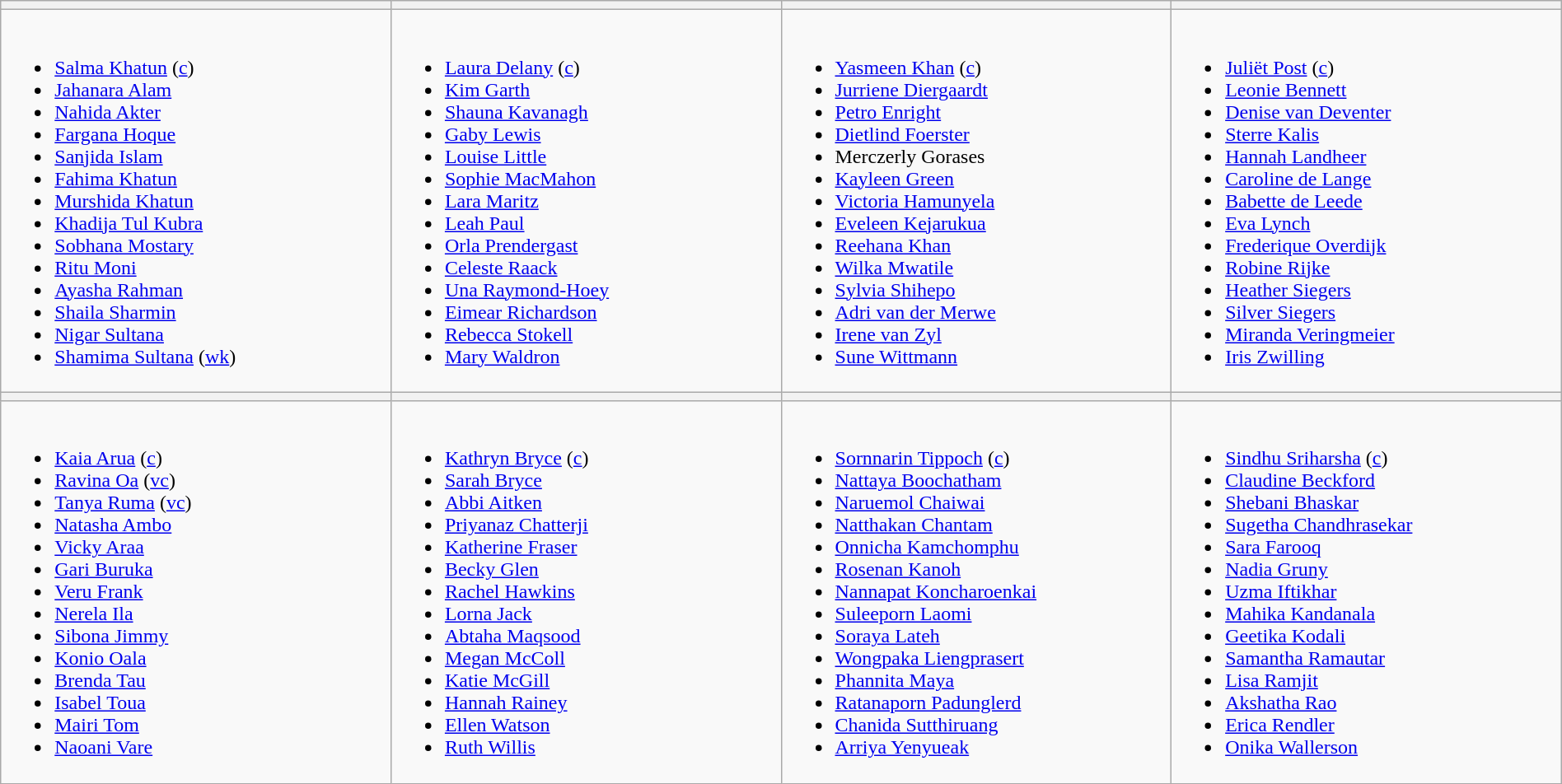<table class="wikitable" width="100%">
<tr>
<th width=25%></th>
<th width=25%></th>
<th width=25%></th>
<th width=25%></th>
</tr>
<tr>
<td valign=top><br><ul><li><a href='#'>Salma Khatun</a> (<a href='#'>c</a>)</li><li><a href='#'>Jahanara Alam</a></li><li><a href='#'>Nahida Akter</a></li><li><a href='#'>Fargana Hoque</a></li><li><a href='#'>Sanjida Islam</a></li><li><a href='#'>Fahima Khatun</a></li><li><a href='#'>Murshida Khatun</a></li><li><a href='#'>Khadija Tul Kubra</a></li><li><a href='#'>Sobhana Mostary</a></li><li><a href='#'>Ritu Moni</a></li><li><a href='#'>Ayasha Rahman</a></li><li><a href='#'>Shaila Sharmin</a></li><li><a href='#'>Nigar Sultana</a></li><li><a href='#'>Shamima Sultana</a> (<a href='#'>wk</a>)</li></ul></td>
<td valign=top><br><ul><li><a href='#'>Laura Delany</a> (<a href='#'>c</a>)</li><li><a href='#'>Kim Garth</a></li><li><a href='#'>Shauna Kavanagh</a></li><li><a href='#'>Gaby Lewis</a></li><li><a href='#'>Louise Little</a></li><li><a href='#'>Sophie MacMahon</a></li><li><a href='#'>Lara Maritz</a></li><li><a href='#'>Leah Paul</a></li><li><a href='#'>Orla Prendergast</a></li><li><a href='#'>Celeste Raack</a></li><li><a href='#'>Una Raymond-Hoey</a></li><li><a href='#'>Eimear Richardson</a></li><li><a href='#'>Rebecca Stokell</a></li><li><a href='#'>Mary Waldron</a></li></ul></td>
<td valign=top><br><ul><li><a href='#'>Yasmeen Khan</a> (<a href='#'>c</a>)</li><li><a href='#'>Jurriene Diergaardt</a></li><li><a href='#'>Petro Enright</a></li><li><a href='#'>Dietlind Foerster</a></li><li>Merczerly Gorases</li><li><a href='#'>Kayleen Green</a></li><li><a href='#'>Victoria Hamunyela</a></li><li><a href='#'>Eveleen Kejarukua</a></li><li><a href='#'>Reehana Khan</a></li><li><a href='#'>Wilka Mwatile</a></li><li><a href='#'>Sylvia Shihepo</a></li><li><a href='#'>Adri van der Merwe</a></li><li><a href='#'>Irene van Zyl</a></li><li><a href='#'>Sune Wittmann</a></li></ul></td>
<td valign=top><br><ul><li><a href='#'>Juliët Post</a> (<a href='#'>c</a>)</li><li><a href='#'>Leonie Bennett</a></li><li><a href='#'>Denise van Deventer</a></li><li><a href='#'>Sterre Kalis</a></li><li><a href='#'>Hannah Landheer</a></li><li><a href='#'>Caroline de Lange</a></li><li><a href='#'>Babette de Leede</a></li><li><a href='#'>Eva Lynch</a></li><li><a href='#'>Frederique Overdijk</a></li><li><a href='#'>Robine Rijke</a></li><li><a href='#'>Heather Siegers</a></li><li><a href='#'>Silver Siegers</a></li><li><a href='#'>Miranda Veringmeier</a></li><li><a href='#'>Iris Zwilling</a></li></ul></td>
</tr>
<tr>
<th width=25%></th>
<th width=25%></th>
<th width=25%></th>
<th width=25%></th>
</tr>
<tr>
<td valign=top><br><ul><li><a href='#'>Kaia Arua</a> (<a href='#'>c</a>)</li><li><a href='#'>Ravina Oa</a> (<a href='#'>vc</a>)</li><li><a href='#'>Tanya Ruma</a> (<a href='#'>vc</a>)</li><li><a href='#'>Natasha Ambo</a></li><li><a href='#'>Vicky Araa</a></li><li><a href='#'>Gari Buruka</a></li><li><a href='#'>Veru Frank</a></li><li><a href='#'>Nerela Ila</a></li><li><a href='#'>Sibona Jimmy</a></li><li><a href='#'>Konio Oala</a></li><li><a href='#'>Brenda Tau</a></li><li><a href='#'>Isabel Toua</a></li><li><a href='#'>Mairi Tom</a></li><li><a href='#'>Naoani Vare</a></li></ul></td>
<td valign=top><br><ul><li><a href='#'>Kathryn Bryce</a> (<a href='#'>c</a>)</li><li><a href='#'>Sarah Bryce</a></li><li><a href='#'>Abbi Aitken</a></li><li><a href='#'>Priyanaz Chatterji</a></li><li><a href='#'>Katherine Fraser</a></li><li><a href='#'>Becky Glen</a></li><li><a href='#'>Rachel Hawkins</a></li><li><a href='#'>Lorna Jack</a></li><li><a href='#'>Abtaha Maqsood</a></li><li><a href='#'>Megan McColl</a></li><li><a href='#'>Katie McGill</a></li><li><a href='#'>Hannah Rainey</a></li><li><a href='#'>Ellen Watson</a></li><li><a href='#'>Ruth Willis</a></li></ul></td>
<td valign=top><br><ul><li><a href='#'>Sornnarin Tippoch</a> (<a href='#'>c</a>)</li><li><a href='#'>Nattaya Boochatham</a></li><li><a href='#'>Naruemol Chaiwai</a></li><li><a href='#'>Natthakan Chantam</a></li><li><a href='#'>Onnicha Kamchomphu</a></li><li><a href='#'>Rosenan Kanoh</a></li><li><a href='#'>Nannapat Koncharoenkai</a></li><li><a href='#'>Suleeporn Laomi</a></li><li><a href='#'>Soraya Lateh</a></li><li><a href='#'>Wongpaka Liengprasert</a></li><li><a href='#'>Phannita Maya</a></li><li><a href='#'>Ratanaporn Padunglerd</a></li><li><a href='#'>Chanida Sutthiruang</a></li><li><a href='#'>Arriya Yenyueak</a></li></ul></td>
<td valign=top><br><ul><li><a href='#'>Sindhu Sriharsha</a> (<a href='#'>c</a>)</li><li><a href='#'>Claudine Beckford</a></li><li><a href='#'>Shebani Bhaskar</a></li><li><a href='#'>Sugetha Chandhrasekar</a></li><li><a href='#'>Sara Farooq</a></li><li><a href='#'>Nadia Gruny</a></li><li><a href='#'>Uzma Iftikhar</a></li><li><a href='#'>Mahika Kandanala</a></li><li><a href='#'>Geetika Kodali</a></li><li><a href='#'>Samantha Ramautar</a></li><li><a href='#'>Lisa Ramjit</a></li><li><a href='#'>Akshatha Rao</a></li><li><a href='#'>Erica Rendler</a></li><li><a href='#'>Onika Wallerson</a></li></ul></td>
</tr>
</table>
